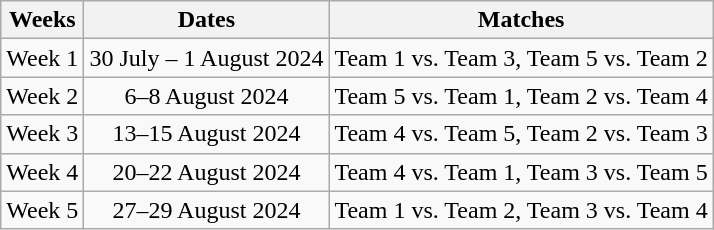<table class="wikitable" style="text-align:center">
<tr>
<th>Weeks</th>
<th>Dates</th>
<th>Matches</th>
</tr>
<tr>
<td>Week 1</td>
<td>30 July – 1 August 2024</td>
<td>Team 1 vs. Team 3, Team 5 vs. Team 2</td>
</tr>
<tr>
<td>Week 2</td>
<td>6–8 August 2024</td>
<td>Team 5 vs. Team 1, Team 2 vs. Team 4</td>
</tr>
<tr>
<td>Week 3</td>
<td>13–15 August 2024</td>
<td>Team 4 vs. Team 5, Team 2 vs. Team 3</td>
</tr>
<tr>
<td>Week 4</td>
<td>20–22 August 2024</td>
<td>Team 4 vs. Team 1, Team 3 vs. Team 5</td>
</tr>
<tr>
<td>Week 5</td>
<td>27–29 August 2024</td>
<td>Team 1 vs. Team 2, Team 3 vs. Team 4</td>
</tr>
</table>
